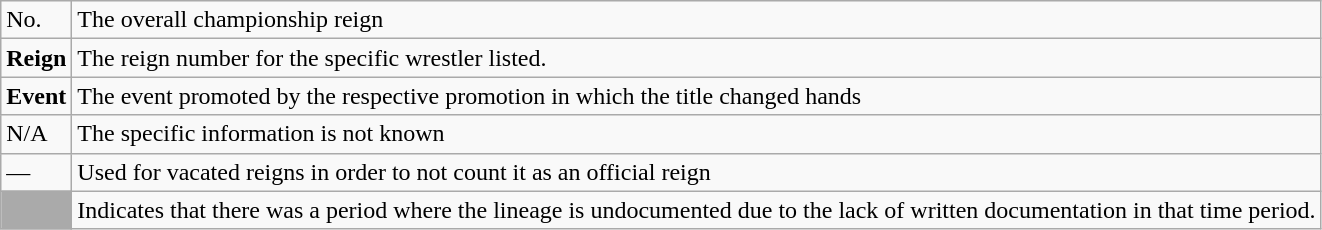<table class="wikitable">
<tr>
<td>No.</td>
<td>The overall championship reign</td>
</tr>
<tr>
<td><strong>Reign</strong></td>
<td>The reign number for the specific wrestler listed.</td>
</tr>
<tr>
<td><strong>Event</strong></td>
<td>The event promoted by the respective promotion in which the title changed hands</td>
</tr>
<tr>
<td>N/A</td>
<td>The specific information is not known</td>
</tr>
<tr>
<td>—</td>
<td>Used for vacated reigns in order to not count it as an official reign</td>
</tr>
<tr>
<td style="background: #aaaaaa;"> </td>
<td>Indicates that there was a period where the lineage is undocumented due to the lack of written documentation in that time period.</td>
</tr>
</table>
